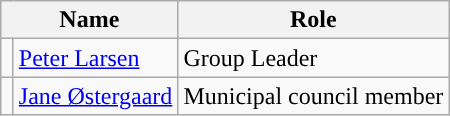<table class="wikitable">
<tr>
<th colspan="2">Name</th>
<th>Role</th>
</tr>
<tr>
<td width="1"></td>
<td><a href='#'>Peter Larsen</a></td>
<td>Group Leader</td>
</tr>
<tr>
<td width="1"></td>
<td><a href='#'>Jane Østergaard</a></td>
<td>Municipal council member</td>
</tr>
</table>
